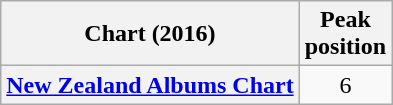<table class="wikitable plainrowheaders">
<tr>
<th>Chart (2016)</th>
<th>Peak<br>position</th>
</tr>
<tr>
<th scope="row"><a href='#'>New Zealand Albums Chart</a></th>
<td align="center">6</td>
</tr>
</table>
